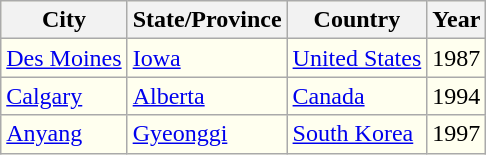<table class="wikitable" style="font-size:100%; background:#FFFFEF; float:left;">
<tr>
<th>City</th>
<th>State/Province</th>
<th>Country</th>
<th>Year</th>
</tr>
<tr>
<td> <a href='#'>Des Moines</a></td>
<td> <a href='#'>Iowa</a></td>
<td> <a href='#'>United States</a></td>
<td>1987</td>
</tr>
<tr>
<td><a href='#'>Calgary</a></td>
<td> <a href='#'>Alberta</a></td>
<td> <a href='#'>Canada</a></td>
<td>1994</td>
</tr>
<tr>
<td><a href='#'>Anyang</a></td>
<td><a href='#'>Gyeonggi</a></td>
<td> <a href='#'>South Korea</a></td>
<td>1997</td>
</tr>
</table>
